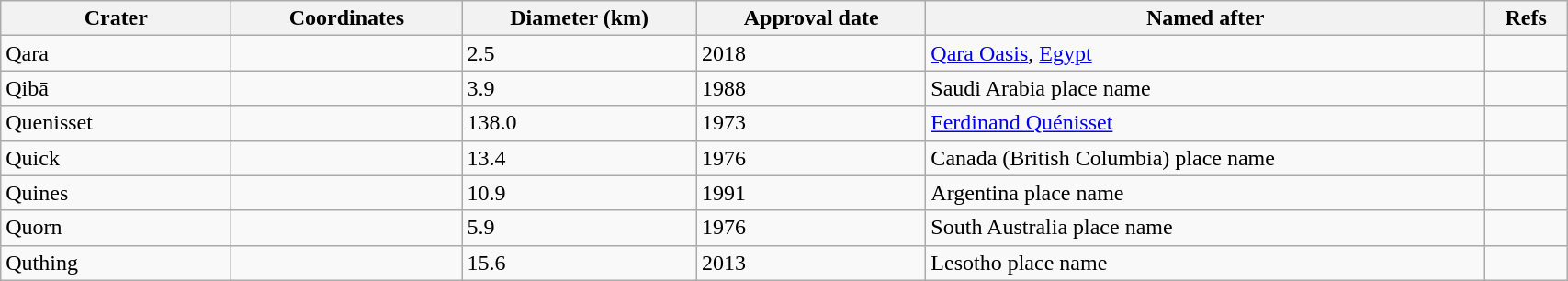<table class="wikitable" style="min-width: 90%;">
<tr>
<th style="width:10em">Crater</th>
<th style="width:10em">Coordinates</th>
<th>Diameter (km)</th>
<th>Approval date</th>
<th>Named after</th>
<th>Refs</th>
</tr>
<tr id="Qara">
<td>Qara</td>
<td></td>
<td>2.5</td>
<td>2018</td>
<td><a href='#'>Qara Oasis</a>, <a href='#'>Egypt</a></td>
<td></td>
</tr>
<tr id="Qiba">
<td>Qibā</td>
<td></td>
<td>3.9</td>
<td>1988</td>
<td>Saudi Arabia place name</td>
<td></td>
</tr>
<tr id="Quenisset">
<td>Quenisset</td>
<td></td>
<td>138.0</td>
<td>1973</td>
<td><a href='#'>Ferdinand Quénisset</a></td>
<td></td>
</tr>
<tr id="Quick">
<td>Quick</td>
<td></td>
<td>13.4</td>
<td>1976</td>
<td>Canada (British Columbia) place name</td>
<td></td>
</tr>
<tr id="Quines">
<td>Quines</td>
<td></td>
<td>10.9</td>
<td>1991</td>
<td>Argentina place name</td>
<td></td>
</tr>
<tr id="Quorn">
<td>Quorn</td>
<td></td>
<td>5.9</td>
<td>1976</td>
<td>South Australia place name</td>
<td></td>
</tr>
<tr id="Quthing">
<td>Quthing</td>
<td></td>
<td>15.6</td>
<td>2013</td>
<td>Lesotho place name</td>
<td></td>
</tr>
</table>
